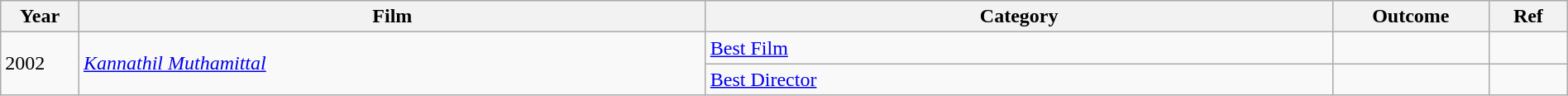<table class="wikitable" style="width:100%;">
<tr>
<th width=5%>Year</th>
<th style="width:40%;">Film</th>
<th style="width:40%;">Category</th>
<th style="width:10%;">Outcome</th>
<th style="width:5%;">Ref</th>
</tr>
<tr>
<td rowspan="2">2002</td>
<td rowspan="2"><em><a href='#'>Kannathil Muthamittal</a></em></td>
<td><a href='#'>Best Film</a></td>
<td></td>
<td></td>
</tr>
<tr>
<td><a href='#'>Best Director</a></td>
<td></td>
<td></td>
</tr>
</table>
